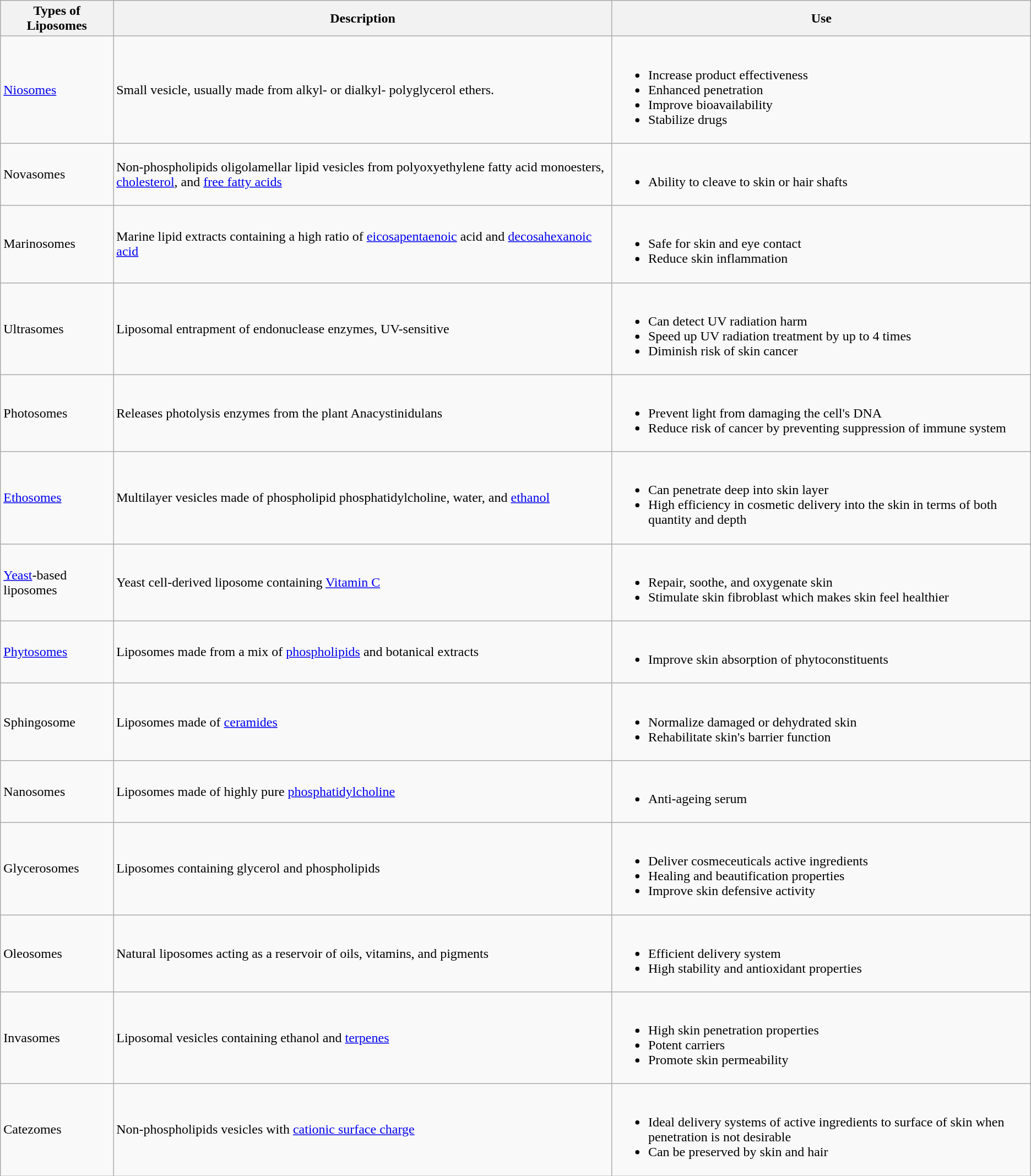<table class="wikitable">
<tr>
<th>Types of Liposomes</th>
<th>Description</th>
<th>Use</th>
</tr>
<tr>
<td><a href='#'>Niosomes</a></td>
<td>Small vesicle, usually made from alkyl- or dialkyl- polyglycerol ethers.</td>
<td><br><ul><li>Increase product effectiveness</li><li>Enhanced penetration</li><li>Improve bioavailability</li><li>Stabilize drugs</li></ul></td>
</tr>
<tr>
<td>Novasomes</td>
<td>Non-phospholipids oligolamellar lipid vesicles from polyoxyethylene fatty acid monoesters, <a href='#'>cholesterol</a>, and <a href='#'>free fatty acids</a></td>
<td><br><ul><li>Ability to cleave to skin or hair shafts</li></ul></td>
</tr>
<tr>
<td>Marinosomes</td>
<td>Marine lipid extracts containing a high ratio of <a href='#'>eicosapentaenoic</a> acid and <a href='#'>decosahexanoic acid</a></td>
<td><br><ul><li>Safe for skin and eye contact</li><li>Reduce skin inflammation</li></ul></td>
</tr>
<tr>
<td>Ultrasomes</td>
<td>Liposomal entrapment of endonuclease enzymes, UV-sensitive</td>
<td><br><ul><li>Can detect UV radiation harm</li><li>Speed up UV radiation treatment by up to 4 times</li><li>Diminish risk of skin cancer</li></ul></td>
</tr>
<tr>
<td>Photosomes</td>
<td>Releases photolysis enzymes from the plant Anacystinidulans</td>
<td><br><ul><li>Prevent light from damaging the cell's DNA</li><li>Reduce risk of cancer by preventing suppression of immune system</li></ul></td>
</tr>
<tr>
<td><a href='#'>Ethosomes</a></td>
<td>Multilayer vesicles made of phospholipid phosphatidylcholine, water, and <a href='#'>ethanol</a></td>
<td><br><ul><li>Can penetrate deep into skin layer</li><li>High efficiency in cosmetic delivery into the skin in terms of both quantity and depth</li></ul></td>
</tr>
<tr>
<td><a href='#'>Yeast</a>-based liposomes</td>
<td>Yeast cell-derived liposome containing <a href='#'>Vitamin C</a></td>
<td><br><ul><li>Repair, soothe, and oxygenate skin</li><li>Stimulate skin fibroblast which makes skin feel healthier</li></ul></td>
</tr>
<tr>
<td><a href='#'>Phytosomes</a></td>
<td>Liposomes made from a mix of <a href='#'>phospholipids</a> and botanical extracts</td>
<td><br><ul><li>Improve skin absorption of phytoconstituents</li></ul></td>
</tr>
<tr>
<td>Sphingosome</td>
<td>Liposomes made of <a href='#'>ceramides</a></td>
<td><br><ul><li>Normalize damaged or dehydrated skin</li><li>Rehabilitate skin's barrier function</li></ul></td>
</tr>
<tr>
<td>Nanosomes</td>
<td>Liposomes made of highly pure <a href='#'>phosphatidylcholine</a></td>
<td><br><ul><li>Anti-ageing serum</li></ul></td>
</tr>
<tr>
<td>Glycerosomes</td>
<td>Liposomes containing glycerol and phospholipids</td>
<td><br><ul><li>Deliver cosmeceuticals active ingredients</li><li>Healing and beautification properties</li><li>Improve skin defensive activity</li></ul></td>
</tr>
<tr>
<td>Oleosomes</td>
<td>Natural liposomes acting as a reservoir of oils, vitamins, and pigments</td>
<td><br><ul><li>Efficient delivery system</li><li>High stability and antioxidant properties</li></ul></td>
</tr>
<tr>
<td>Invasomes</td>
<td>Liposomal vesicles containing ethanol and <a href='#'>terpenes</a></td>
<td><br><ul><li>High skin penetration properties</li><li>Potent carriers</li><li>Promote skin permeability</li></ul></td>
</tr>
<tr>
<td>Catezomes</td>
<td>Non-phospholipids vesicles with <a href='#'>cationic surface charge</a></td>
<td><br><ul><li>Ideal delivery systems of active ingredients to surface of skin when penetration is not desirable</li><li>Can be preserved by skin and hair</li></ul></td>
</tr>
</table>
